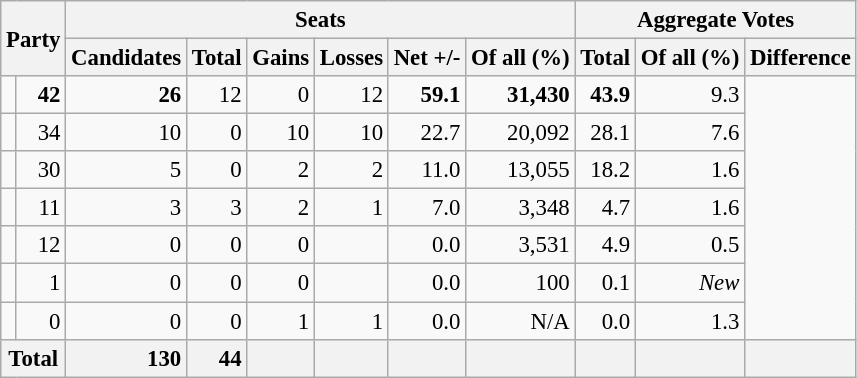<table class="wikitable sortable" style="text-align:right; font-size:95%;">
<tr>
<th colspan="2" rowspan="2">Party</th>
<th colspan="6">Seats</th>
<th colspan="3">Aggregate Votes</th>
</tr>
<tr>
<th>Candidates</th>
<th>Total</th>
<th>Gains</th>
<th>Losses</th>
<th>Net +/-</th>
<th>Of all (%)</th>
<th>Total</th>
<th>Of all (%)</th>
<th>Difference</th>
</tr>
<tr>
<td></td>
<td><strong>42</strong></td>
<td><strong>26</strong></td>
<td>12</td>
<td>0</td>
<td>12</td>
<td><strong>59.1</strong></td>
<td><strong>31,430</strong></td>
<td><strong>43.9</strong></td>
<td>9.3</td>
</tr>
<tr>
<td></td>
<td>34</td>
<td>10</td>
<td>0</td>
<td>10</td>
<td>10</td>
<td>22.7</td>
<td>20,092</td>
<td>28.1</td>
<td>7.6</td>
</tr>
<tr>
<td></td>
<td>30</td>
<td>5</td>
<td>0</td>
<td>2</td>
<td>2</td>
<td>11.0</td>
<td>13,055</td>
<td>18.2</td>
<td>1.6</td>
</tr>
<tr>
<td></td>
<td>11</td>
<td>3</td>
<td>3</td>
<td>2</td>
<td>1</td>
<td>7.0</td>
<td>3,348</td>
<td>4.7</td>
<td>1.6</td>
</tr>
<tr>
<td></td>
<td>12</td>
<td>0</td>
<td>0</td>
<td>0</td>
<td></td>
<td>0.0</td>
<td>3,531</td>
<td>4.9</td>
<td>0.5</td>
</tr>
<tr>
<td></td>
<td>1</td>
<td>0</td>
<td>0</td>
<td>0</td>
<td></td>
<td>0.0</td>
<td>100</td>
<td>0.1</td>
<td><em>New</em></td>
</tr>
<tr>
<td></td>
<td>0</td>
<td>0</td>
<td>0</td>
<td>1</td>
<td>1</td>
<td>0.0</td>
<td>N/A</td>
<td>0.0</td>
<td>1.3</td>
</tr>
<tr class="sortbottom">
<th colspan="2" style="background:#f2f2f2"><strong>Total</strong></th>
<td style="background:#f2f2f2;"><strong>130</strong></td>
<td style="background:#f2f2f2;"><strong>44</strong></td>
<td style="background:#f2f2f2;"></td>
<td style="background:#f2f2f2;"></td>
<td style="background:#f2f2f2;"></td>
<td style="background:#f2f2f2;"></td>
<td style="background:#f2f2f2;"></td>
<td style="background:#f2f2f2;"></td>
<td style="background:#f2f2f2;"></td>
</tr>
</table>
